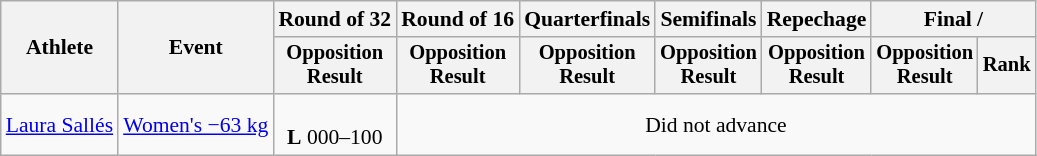<table class="wikitable" style="font-size:90%">
<tr>
<th rowspan=2>Athlete</th>
<th rowspan=2>Event</th>
<th>Round of 32</th>
<th>Round of 16</th>
<th>Quarterfinals</th>
<th>Semifinals</th>
<th>Repechage</th>
<th colspan=2>Final / </th>
</tr>
<tr style="font-size:95%">
<th>Opposition<br>Result</th>
<th>Opposition<br>Result</th>
<th>Opposition<br>Result</th>
<th>Opposition<br>Result</th>
<th>Opposition<br>Result</th>
<th>Opposition<br>Result</th>
<th>Rank</th>
</tr>
<tr align=center>
<td align=left><a href='#'>Laura Sallés</a></td>
<td align=left><a href='#'>Women's −63 kg</a></td>
<td><br><strong>L</strong> 000–100</td>
<td colspan=6>Did not advance</td>
</tr>
</table>
